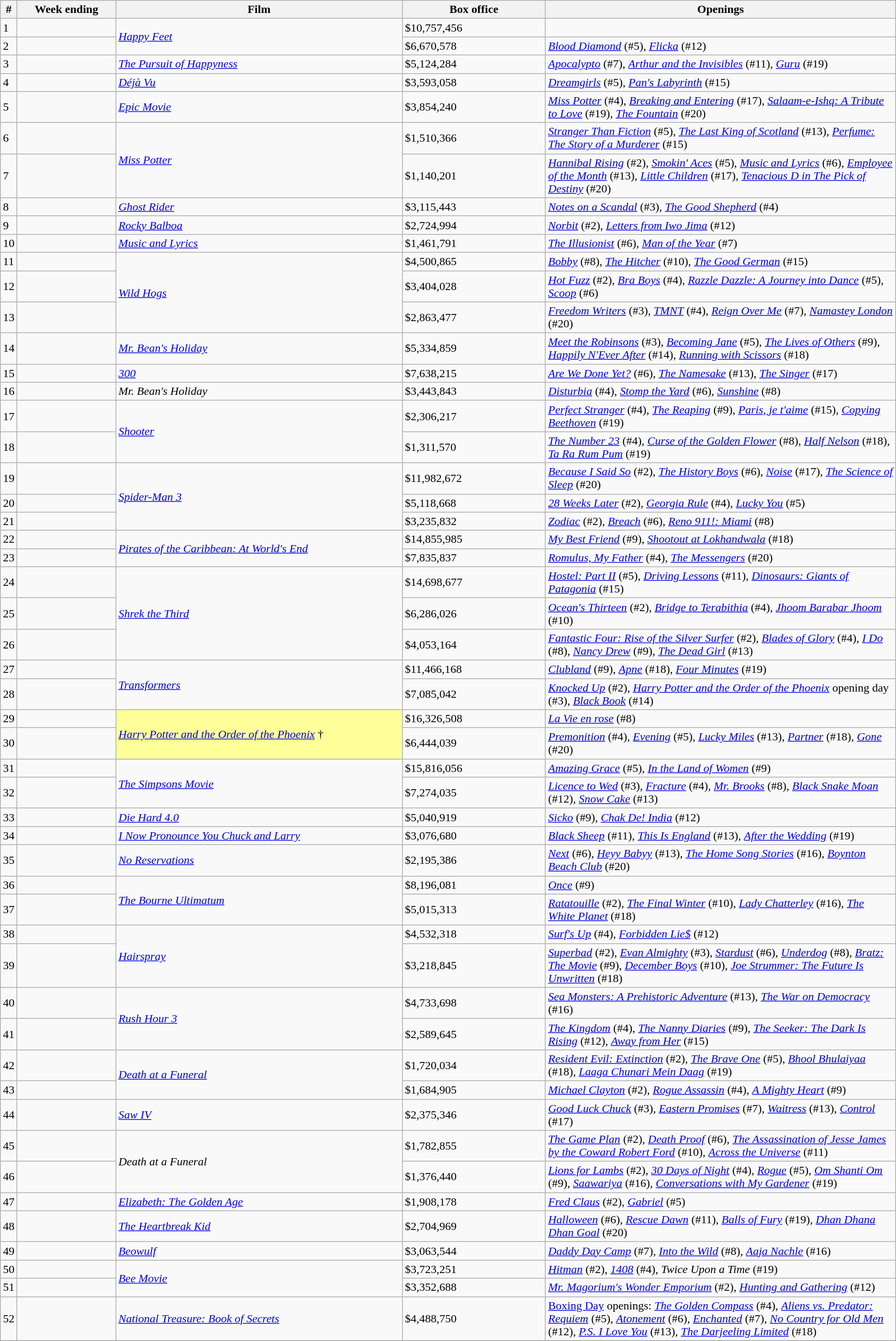<table class="wikitable sortable">
<tr>
<th abbr="Week">#</th>
<th abbr="Date" style="width:130px">Week ending</th>
<th width="32%">Film</th>
<th width="16%">Box office</th>
<th>Openings</th>
</tr>
<tr>
<td>1</td>
<td></td>
<td rowspan="2"><em><a href='#'>Happy Feet</a></em></td>
<td>$10,757,456</td>
<td></td>
</tr>
<tr>
<td>2</td>
<td></td>
<td>$6,670,578</td>
<td><em><a href='#'>Blood Diamond</a></em> (#5), <em><a href='#'>Flicka</a></em> (#12)</td>
</tr>
<tr>
<td>3</td>
<td></td>
<td><em><a href='#'>The Pursuit of Happyness</a></em></td>
<td>$5,124,284</td>
<td><em><a href='#'>Apocalypto</a></em> (#7), <em><a href='#'>Arthur and the Invisibles</a></em> (#11), <em><a href='#'>Guru</a></em> (#19)</td>
</tr>
<tr>
<td>4</td>
<td></td>
<td><em><a href='#'>Déjà Vu</a></em></td>
<td>$3,593,058</td>
<td><em><a href='#'>Dreamgirls</a></em> (#5), <em><a href='#'>Pan's Labyrinth</a></em> (#15)</td>
</tr>
<tr>
<td>5</td>
<td></td>
<td><em><a href='#'>Epic Movie</a></em></td>
<td>$3,854,240</td>
<td><em><a href='#'>Miss Potter</a></em> (#4), <em><a href='#'>Breaking and Entering</a></em> (#17), <em><a href='#'>Salaam-e-Ishq: A Tribute to Love</a></em> (#19), <em><a href='#'>The Fountain</a></em> (#20)</td>
</tr>
<tr>
<td>6</td>
<td></td>
<td rowspan="2"><em><a href='#'>Miss Potter</a></em></td>
<td>$1,510,366</td>
<td><em><a href='#'>Stranger Than Fiction</a></em> (#5), <em><a href='#'>The Last King of Scotland</a></em> (#13), <em><a href='#'>Perfume: The Story of a Murderer</a></em> (#15)</td>
</tr>
<tr>
<td>7</td>
<td></td>
<td>$1,140,201</td>
<td><em><a href='#'>Hannibal Rising</a></em> (#2), <em><a href='#'>Smokin' Aces</a></em> (#5), <em><a href='#'>Music and Lyrics</a></em> (#6), <em><a href='#'>Employee of the Month</a></em> (#13), <em><a href='#'>Little Children</a></em> (#17), <em><a href='#'>Tenacious D in The Pick of Destiny</a></em> (#20)</td>
</tr>
<tr>
<td>8</td>
<td></td>
<td><em><a href='#'>Ghost Rider</a></em></td>
<td>$3,115,443</td>
<td><em><a href='#'>Notes on a Scandal</a></em> (#3), <em><a href='#'>The Good Shepherd</a></em> (#4)</td>
</tr>
<tr>
<td>9</td>
<td></td>
<td><em><a href='#'>Rocky Balboa</a></em></td>
<td>$2,724,994</td>
<td><em><a href='#'>Norbit</a></em> (#2), <em><a href='#'>Letters from Iwo Jima</a></em> (#12)</td>
</tr>
<tr>
<td>10</td>
<td></td>
<td><em><a href='#'>Music and Lyrics</a></em></td>
<td>$1,461,791</td>
<td><em><a href='#'>The Illusionist</a></em> (#6), <em><a href='#'>Man of the Year</a></em> (#7)</td>
</tr>
<tr>
<td>11</td>
<td></td>
<td rowspan="3"><em><a href='#'>Wild Hogs</a></em></td>
<td>$4,500,865</td>
<td><em><a href='#'>Bobby</a></em> (#8), <em><a href='#'>The Hitcher</a></em> (#10), <em><a href='#'>The Good German</a></em> (#15)</td>
</tr>
<tr>
<td>12</td>
<td></td>
<td>$3,404,028</td>
<td><em><a href='#'>Hot Fuzz</a></em> (#2), <em><a href='#'>Bra Boys</a></em> (#4), <em><a href='#'>Razzle Dazzle: A Journey into Dance</a></em> (#5), <em><a href='#'>Scoop</a></em> (#6)</td>
</tr>
<tr>
<td>13</td>
<td></td>
<td>$2,863,477</td>
<td><em><a href='#'>Freedom Writers</a></em> (#3), <em><a href='#'>TMNT</a></em> (#4), <em><a href='#'>Reign Over Me</a></em> (#7), <em><a href='#'>Namastey London</a></em> (#20)</td>
</tr>
<tr>
<td>14</td>
<td></td>
<td><em><a href='#'>Mr. Bean's Holiday</a></em></td>
<td>$5,334,859</td>
<td><em><a href='#'>Meet the Robinsons</a></em> (#3), <em><a href='#'>Becoming Jane</a></em> (#5), <em><a href='#'>The Lives of Others</a></em> (#9), <em><a href='#'>Happily N'Ever After</a></em> (#14), <em><a href='#'>Running with Scissors</a></em> (#18)</td>
</tr>
<tr>
<td>15</td>
<td></td>
<td><em><a href='#'>300</a></em></td>
<td>$7,638,215</td>
<td><em><a href='#'>Are We Done Yet?</a></em> (#6), <em><a href='#'>The Namesake</a></em> (#13), <em><a href='#'>The Singer</a></em> (#17)</td>
</tr>
<tr>
<td>16</td>
<td></td>
<td><em>Mr. Bean's Holiday</em></td>
<td>$3,443,843</td>
<td><em><a href='#'>Disturbia</a></em> (#4), <em><a href='#'>Stomp the Yard</a></em> (#6), <em><a href='#'>Sunshine</a></em> (#8)</td>
</tr>
<tr>
<td>17</td>
<td></td>
<td rowspan="2"><em><a href='#'>Shooter</a></em></td>
<td>$2,306,217</td>
<td><em><a href='#'>Perfect Stranger</a></em> (#4), <em><a href='#'>The Reaping</a></em> (#9), <em><a href='#'>Paris, je t'aime</a></em> (#15), <em><a href='#'>Copying Beethoven</a></em> (#19)</td>
</tr>
<tr>
<td>18</td>
<td></td>
<td>$1,311,570</td>
<td><em><a href='#'>The Number 23</a></em> (#4), <em><a href='#'>Curse of the Golden Flower</a></em> (#8), <em><a href='#'>Half Nelson</a></em> (#18), <em><a href='#'>Ta Ra Rum Pum</a></em> (#19)</td>
</tr>
<tr>
<td>19</td>
<td></td>
<td rowspan="3"><em><a href='#'>Spider-Man 3</a></em></td>
<td>$11,982,672</td>
<td><em><a href='#'>Because I Said So</a></em> (#2), <em><a href='#'>The History Boys</a></em> (#6), <em><a href='#'>Noise</a></em> (#17), <em><a href='#'>The Science of Sleep</a></em> (#20)</td>
</tr>
<tr>
<td>20</td>
<td></td>
<td>$5,118,668</td>
<td><em><a href='#'>28 Weeks Later</a></em> (#2), <em><a href='#'>Georgia Rule</a></em> (#4), <em><a href='#'>Lucky You</a></em> (#5)</td>
</tr>
<tr>
<td>21</td>
<td></td>
<td>$3,235,832</td>
<td><em><a href='#'>Zodiac</a></em> (#2), <em><a href='#'>Breach</a></em> (#6), <em><a href='#'>Reno 911!: Miami</a></em> (#8)</td>
</tr>
<tr>
<td>22</td>
<td></td>
<td rowspan="2"><em><a href='#'>Pirates of the Caribbean: At World's End</a></em></td>
<td>$14,855,985</td>
<td><em><a href='#'>My Best Friend</a></em> (#9), <em><a href='#'>Shootout at Lokhandwala</a></em> (#18)</td>
</tr>
<tr>
<td>23</td>
<td></td>
<td>$7,835,837</td>
<td><em><a href='#'>Romulus, My Father</a></em> (#4), <em><a href='#'>The Messengers</a></em> (#20)</td>
</tr>
<tr>
<td>24</td>
<td></td>
<td rowspan="3"><em><a href='#'>Shrek the Third</a></em></td>
<td>$14,698,677</td>
<td><em><a href='#'>Hostel: Part II</a></em> (#5), <em><a href='#'>Driving Lessons</a></em> (#11), <em><a href='#'>Dinosaurs: Giants of Patagonia</a></em> (#15)</td>
</tr>
<tr>
<td>25</td>
<td></td>
<td>$6,286,026</td>
<td><em><a href='#'>Ocean's Thirteen</a></em> (#2), <em><a href='#'>Bridge to Terabithia</a></em> (#4), <em><a href='#'>Jhoom Barabar Jhoom</a></em> (#10)</td>
</tr>
<tr>
<td>26</td>
<td></td>
<td>$4,053,164</td>
<td><em><a href='#'>Fantastic Four: Rise of the Silver Surfer</a></em> (#2), <em><a href='#'>Blades of Glory</a></em> (#4), <em><a href='#'>I Do</a></em> (#8), <em><a href='#'>Nancy Drew</a></em> (#9), <em><a href='#'>The Dead Girl</a></em> (#13)</td>
</tr>
<tr>
<td>27</td>
<td></td>
<td rowspan="2"><em><a href='#'>Transformers</a></em></td>
<td>$11,466,168</td>
<td><em><a href='#'>Clubland</a></em> (#9), <em><a href='#'>Apne</a></em> (#18), <em><a href='#'>Four Minutes</a></em> (#19)</td>
</tr>
<tr>
<td>28</td>
<td></td>
<td>$7,085,042</td>
<td><em><a href='#'>Knocked Up</a></em> (#2), <em><a href='#'>Harry Potter and the Order of the Phoenix</a></em> opening day (#3), <em><a href='#'>Black Book</a></em> (#14)</td>
</tr>
<tr>
<td>29</td>
<td></td>
<td rowspan="2" style="background-color:#FFFF99"><em><a href='#'>Harry Potter and the Order of the Phoenix</a></em> †</td>
<td>$16,326,508</td>
<td><em><a href='#'>La Vie en rose</a></em> (#8)</td>
</tr>
<tr>
<td>30</td>
<td></td>
<td>$6,444,039</td>
<td><em><a href='#'>Premonition</a></em> (#4), <em><a href='#'>Evening</a></em> (#5), <em><a href='#'>Lucky Miles</a></em> (#13), <em><a href='#'>Partner</a></em> (#18), <em><a href='#'>Gone</a></em> (#20)</td>
</tr>
<tr>
<td>31</td>
<td></td>
<td rowspan="2"><em><a href='#'>The Simpsons Movie</a></em></td>
<td>$15,816,056</td>
<td><em><a href='#'>Amazing Grace</a></em> (#5), <em><a href='#'>In the Land of Women</a></em> (#9)</td>
</tr>
<tr>
<td>32</td>
<td></td>
<td>$7,274,035</td>
<td><em><a href='#'>Licence to Wed</a></em> (#3), <em><a href='#'>Fracture</a></em> (#4), <em><a href='#'>Mr. Brooks</a></em> (#8), <em><a href='#'>Black Snake Moan</a></em> (#12), <em><a href='#'>Snow Cake</a></em> (#13)</td>
</tr>
<tr>
<td>33</td>
<td></td>
<td><em><a href='#'>Die Hard 4.0</a></em></td>
<td>$5,040,919</td>
<td><em><a href='#'>Sicko</a></em> (#9), <em><a href='#'>Chak De! India</a></em> (#12)</td>
</tr>
<tr>
<td>34</td>
<td></td>
<td><em><a href='#'>I Now Pronounce You Chuck and Larry</a></em></td>
<td>$3,076,680</td>
<td><em><a href='#'>Black Sheep</a></em> (#11), <em><a href='#'>This Is England</a></em> (#13), <em><a href='#'>After the Wedding</a></em> (#19)</td>
</tr>
<tr>
<td>35</td>
<td></td>
<td><em><a href='#'>No Reservations</a></em></td>
<td>$2,195,386</td>
<td><em><a href='#'>Next</a></em> (#6), <em><a href='#'>Heyy Babyy</a></em> (#13), <em><a href='#'>The Home Song Stories</a></em> (#16), <em><a href='#'>Boynton Beach Club</a></em> (#20)</td>
</tr>
<tr>
<td>36</td>
<td></td>
<td rowspan="2"><em><a href='#'>The Bourne Ultimatum</a></em></td>
<td>$8,196,081</td>
<td><em><a href='#'>Once</a></em> (#9)</td>
</tr>
<tr>
<td>37</td>
<td></td>
<td>$5,015,313</td>
<td><em><a href='#'>Ratatouille</a></em> (#2), <em><a href='#'>The Final Winter</a></em> (#10), <em><a href='#'>Lady Chatterley</a></em> (#16), <em><a href='#'>The White Planet</a></em> (#18)</td>
</tr>
<tr>
<td>38</td>
<td></td>
<td rowspan="2"><em><a href='#'>Hairspray</a></em></td>
<td>$4,532,318</td>
<td><em><a href='#'>Surf's Up</a></em> (#4), <em><a href='#'>Forbidden Lie$</a></em> (#12)</td>
</tr>
<tr>
<td>39</td>
<td></td>
<td>$3,218,845</td>
<td><em><a href='#'>Superbad</a></em> (#2), <em><a href='#'>Evan Almighty</a></em> (#3), <em><a href='#'>Stardust</a></em> (#6), <em><a href='#'>Underdog</a></em> (#8), <em><a href='#'>Bratz: The Movie</a></em> (#9), <em><a href='#'>December Boys</a></em> (#10), <em><a href='#'>Joe Strummer: The Future Is Unwritten</a></em> (#18)</td>
</tr>
<tr>
<td>40</td>
<td></td>
<td rowspan="2"><em><a href='#'>Rush Hour 3</a></em></td>
<td>$4,733,698</td>
<td><em><a href='#'>Sea Monsters: A Prehistoric Adventure</a></em> (#13), <em><a href='#'>The War on Democracy</a></em> (#16)</td>
</tr>
<tr>
<td>41</td>
<td></td>
<td>$2,589,645</td>
<td><em><a href='#'>The Kingdom</a></em> (#4), <em><a href='#'>The Nanny Diaries</a></em> (#9), <em><a href='#'>The Seeker: The Dark Is Rising</a></em> (#12), <em><a href='#'>Away from Her</a></em> (#15)</td>
</tr>
<tr>
<td>42</td>
<td></td>
<td rowspan="2"><em><a href='#'>Death at a Funeral</a></em></td>
<td>$1,720,034</td>
<td><em><a href='#'>Resident Evil: Extinction</a></em> (#2), <em><a href='#'>The Brave One</a></em> (#5), <em><a href='#'>Bhool Bhulaiyaa</a></em> (#18), <em><a href='#'>Laaga Chunari Mein Daag</a></em> (#19)</td>
</tr>
<tr>
<td>43</td>
<td></td>
<td>$1,684,905</td>
<td><em><a href='#'>Michael Clayton</a></em> (#2), <em><a href='#'>Rogue Assassin</a></em> (#4), <em><a href='#'>A Mighty Heart</a></em> (#9)</td>
</tr>
<tr>
<td>44</td>
<td></td>
<td><em><a href='#'>Saw IV</a></em></td>
<td>$2,375,346</td>
<td><em><a href='#'>Good Luck Chuck</a></em> (#3), <em><a href='#'>Eastern Promises</a></em> (#7), <em><a href='#'>Waitress</a></em> (#13), <em><a href='#'>Control</a></em> (#17)</td>
</tr>
<tr>
<td>45</td>
<td></td>
<td rowspan="2"><em>Death at a Funeral</em></td>
<td>$1,782,855</td>
<td><em><a href='#'>The Game Plan</a></em> (#2), <em><a href='#'>Death Proof</a></em> (#6), <em><a href='#'>The Assassination of Jesse James by the Coward Robert Ford</a></em> (#10), <em><a href='#'>Across the Universe</a></em> (#11)</td>
</tr>
<tr>
<td>46</td>
<td></td>
<td>$1,376,440</td>
<td><em><a href='#'>Lions for Lambs</a></em> (#2), <em><a href='#'>30 Days of Night</a></em> (#4), <em><a href='#'>Rogue</a></em> (#5), <em><a href='#'>Om Shanti Om</a></em> (#9), <em><a href='#'>Saawariya</a></em> (#16), <em><a href='#'>Conversations with My Gardener</a></em> (#19)</td>
</tr>
<tr>
<td>47</td>
<td></td>
<td><em><a href='#'>Elizabeth: The Golden Age</a></em></td>
<td>$1,908,178</td>
<td><em><a href='#'>Fred Claus</a></em> (#2), <em><a href='#'>Gabriel</a></em> (#5)</td>
</tr>
<tr>
<td>48</td>
<td></td>
<td><em><a href='#'>The Heartbreak Kid</a></em></td>
<td>$2,704,969</td>
<td><em><a href='#'>Halloween</a></em> (#6), <em><a href='#'>Rescue Dawn</a></em> (#11), <em><a href='#'>Balls of Fury</a></em> (#19), <em><a href='#'>Dhan Dhana Dhan Goal</a></em> (#20)</td>
</tr>
<tr>
<td>49</td>
<td></td>
<td><em><a href='#'>Beowulf</a></em></td>
<td>$3,063,544</td>
<td><em><a href='#'>Daddy Day Camp</a></em> (#7), <em><a href='#'>Into the Wild</a></em> (#8), <em><a href='#'>Aaja Nachle</a></em> (#16)</td>
</tr>
<tr>
<td>50</td>
<td></td>
<td rowspan="2"><em><a href='#'>Bee Movie</a></em></td>
<td>$3,723,251</td>
<td><em><a href='#'>Hitman</a></em> (#2), <em><a href='#'>1408</a></em> (#4), <em>Twice Upon a Time</em> (#19)</td>
</tr>
<tr>
<td>51</td>
<td></td>
<td>$3,352,688</td>
<td><em><a href='#'>Mr. Magorium's Wonder Emporium</a></em> (#2), <em><a href='#'>Hunting and Gathering</a></em> (#12)</td>
</tr>
<tr>
<td>52</td>
<td></td>
<td><em><a href='#'>National Treasure: Book of Secrets</a></em></td>
<td>$4,488,750</td>
<td><a href='#'>Boxing Day</a> openings: <em><a href='#'>The Golden Compass</a></em> (#4), <em><a href='#'>Aliens vs. Predator: Requiem</a></em> (#5), <em><a href='#'>Atonement</a></em> (#6), <em><a href='#'>Enchanted</a></em> (#7), <em><a href='#'>No Country for Old Men</a></em> (#12), <em><a href='#'>P.S. I Love You</a></em> (#13), <em><a href='#'>The Darjeeling Limited</a></em> (#18)</td>
</tr>
<tr>
</tr>
</table>
